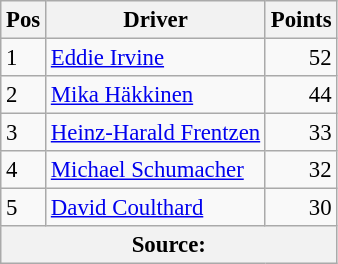<table class="wikitable" style="font-size: 95%;">
<tr>
<th>Pos</th>
<th>Driver</th>
<th>Points</th>
</tr>
<tr>
<td>1</td>
<td> <a href='#'>Eddie Irvine</a></td>
<td align="right">52</td>
</tr>
<tr>
<td>2</td>
<td> <a href='#'>Mika Häkkinen</a></td>
<td align="right">44</td>
</tr>
<tr>
<td>3</td>
<td> <a href='#'>Heinz-Harald Frentzen</a></td>
<td align="right">33</td>
</tr>
<tr>
<td>4</td>
<td> <a href='#'>Michael Schumacher</a></td>
<td align="right">32</td>
</tr>
<tr>
<td>5</td>
<td> <a href='#'>David Coulthard</a></td>
<td align="right">30</td>
</tr>
<tr>
<th colspan=4>Source: </th>
</tr>
</table>
